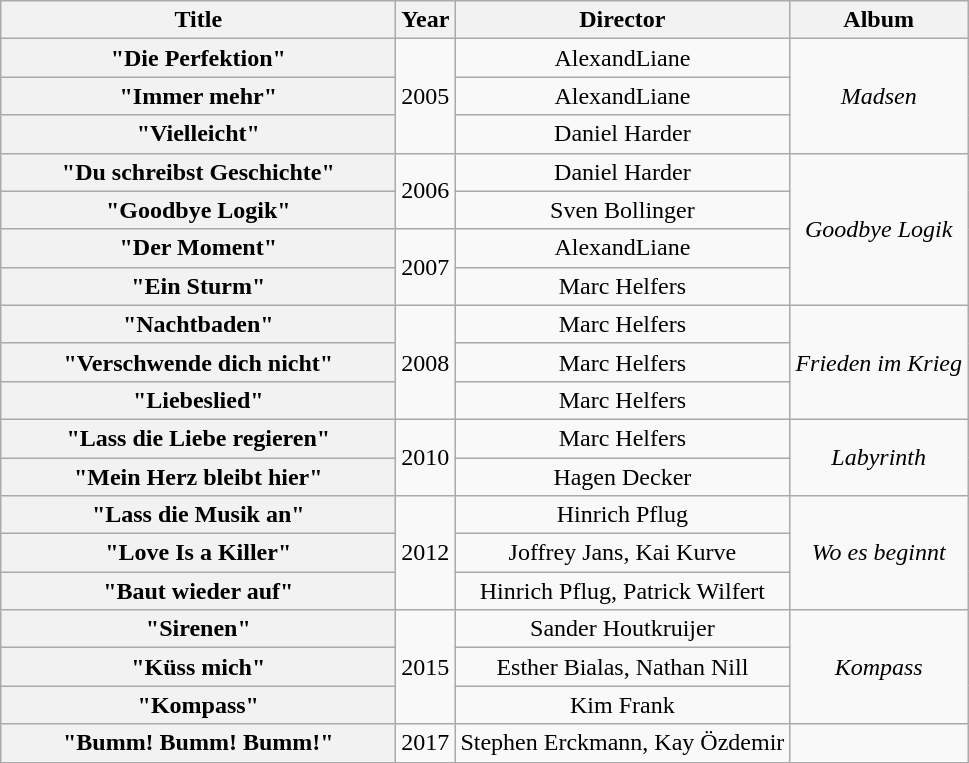<table class="wikitable plainrowheaders" style="text-align:center;" border="1">
<tr>
<th scope="col" style="width:16em;">Title</th>
<th scope="col">Year</th>
<th scope="col">Director</th>
<th scope="col">Album</th>
</tr>
<tr>
<th scope="row">"Die Perfektion"</th>
<td rowspan="3">2005</td>
<td>AlexandLiane</td>
<td rowspan="3"><em>Madsen</em></td>
</tr>
<tr>
<th scope="row">"Immer mehr"</th>
<td>AlexandLiane</td>
</tr>
<tr>
<th scope="row">"Vielleicht"</th>
<td>Daniel Harder</td>
</tr>
<tr>
<th scope="row">"Du schreibst Geschichte"</th>
<td rowspan="2">2006</td>
<td>Daniel Harder</td>
<td rowspan="4"><em>Goodbye Logik</em></td>
</tr>
<tr>
<th scope="row">"Goodbye Logik"</th>
<td>Sven Bollinger</td>
</tr>
<tr>
<th scope="row">"Der Moment"</th>
<td rowspan="2">2007</td>
<td>AlexandLiane</td>
</tr>
<tr>
<th scope="row">"Ein Sturm"</th>
<td>Marc Helfers</td>
</tr>
<tr>
<th scope="row">"Nachtbaden"</th>
<td rowspan="3">2008</td>
<td>Marc Helfers</td>
<td rowspan="3"><em>Frieden im Krieg</em></td>
</tr>
<tr>
<th scope="row">"Verschwende dich nicht"</th>
<td>Marc Helfers</td>
</tr>
<tr>
<th scope="row">"Liebeslied"</th>
<td>Marc Helfers</td>
</tr>
<tr>
<th scope="row">"Lass die Liebe regieren"</th>
<td rowspan="2">2010</td>
<td>Marc Helfers</td>
<td rowspan="2"><em>Labyrinth</em></td>
</tr>
<tr>
<th scope="row">"Mein Herz bleibt hier"</th>
<td>Hagen Decker</td>
</tr>
<tr>
<th scope="row">"Lass die Musik an"</th>
<td rowspan="3">2012</td>
<td>Hinrich Pflug</td>
<td rowspan="3"><em>Wo es beginnt</em></td>
</tr>
<tr>
<th scope="row">"Love Is a Killer"</th>
<td>Joffrey Jans, Kai Kurve</td>
</tr>
<tr>
<th scope="row">"Baut wieder auf"</th>
<td>Hinrich Pflug, Patrick Wilfert</td>
</tr>
<tr>
<th scope="row">"Sirenen"</th>
<td rowspan="3">2015</td>
<td>Sander Houtkruijer</td>
<td rowspan="3"><em>Kompass</em></td>
</tr>
<tr>
<th scope="row">"Küss mich"</th>
<td>Esther Bialas, Nathan Nill</td>
</tr>
<tr>
<th scope="row">"Kompass"</th>
<td>Kim Frank</td>
</tr>
<tr>
<th scope="row">"Bumm! Bumm! Bumm!"</th>
<td>2017</td>
<td>Stephen Erckmann, Kay Özdemir</td>
<td></td>
</tr>
</table>
